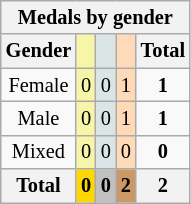<table class=wikitable style=font-size:85%;text-align:center>
<tr>
<th colspan=5>Medals by gender</th>
</tr>
<tr>
<th>Gender</th>
<td bgcolor=F7F6A8></td>
<td bgcolor=DCE5E5></td>
<td bgcolor=FFDAB9></td>
<th>Total</th>
</tr>
<tr>
<td>Female</td>
<td bgcolor=F7F6A8>0</td>
<td bgcolor=DCE5E5>0</td>
<td bgcolor=FFDAB9>1</td>
<td><strong>1</strong></td>
</tr>
<tr>
<td>Male</td>
<td bgcolor=F7F6A8>0</td>
<td bgcolor=DCE5E5>0</td>
<td bgcolor=FFDAB9>1</td>
<td><strong>1</strong></td>
</tr>
<tr>
<td>Mixed</td>
<td bgcolor=F7F6A8>0</td>
<td bgcolor=DCE5E5>0</td>
<td bgcolor=FFDAB9>0</td>
<td><strong>0</strong></td>
</tr>
<tr>
<th>Total</th>
<th style=background:gold>0</th>
<th style=background:silver>0</th>
<th style=background:#c96>2</th>
<th>2</th>
</tr>
</table>
